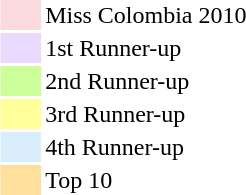<table class="toccolours" style="float:right">
<tr>
<td style="background-color:#FADADD;width:25px;"></td>
<td>Miss Colombia 2010</td>
</tr>
<tr>
<td style="background-color:#eadafd;"></td>
<td>1st Runner-up</td>
</tr>
<tr>
<td style="background-color:#ccff99;"></td>
<td>2nd Runner-up</td>
</tr>
<tr>
<td style="background-color:#ffff99;"></td>
<td>3rd Runner-up</td>
</tr>
<tr>
<td style="background-color:#d9eefb;"></td>
<td>4th Runner-up</td>
</tr>
<tr>
<td style="background-color:#ffdf9b;"></td>
<td>Top 10</td>
</tr>
</table>
